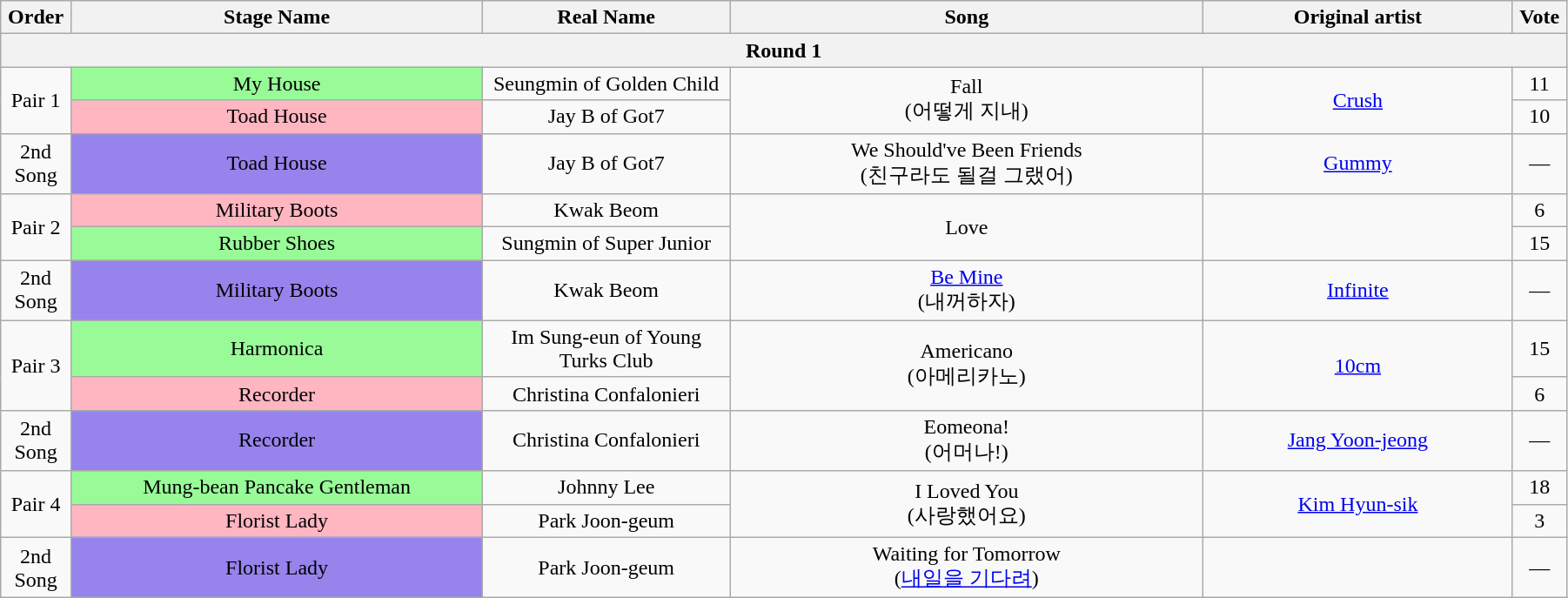<table class="wikitable" style="text-align:center; width:95%;">
<tr>
<th style="width:1%;">Order</th>
<th style="width:20%;">Stage Name</th>
<th style="width:12%;">Real Name</th>
<th style="width:23%;">Song</th>
<th style="width:15%;">Original artist</th>
<th style="width:1%;">Vote</th>
</tr>
<tr>
<th colspan=6>Round 1</th>
</tr>
<tr>
<td rowspan=2>Pair 1</td>
<td bgcolor="palegreen">My House</td>
<td>Seungmin of Golden Child</td>
<td rowspan=2>Fall<br>(어떻게 지내)</td>
<td rowspan=2><a href='#'>Crush</a></td>
<td>11</td>
</tr>
<tr>
<td bgcolor="lightpink">Toad House</td>
<td>Jay B of Got7</td>
<td>10</td>
</tr>
<tr>
<td>2nd Song</td>
<td bgcolor="#9683EC">Toad House</td>
<td>Jay B of Got7</td>
<td>We Should've Been Friends<br>(친구라도 될걸 그랬어)</td>
<td><a href='#'>Gummy</a></td>
<td>—</td>
</tr>
<tr>
<td rowspan=2>Pair 2</td>
<td bgcolor="lightpink">Military Boots</td>
<td>Kwak Beom</td>
<td rowspan=2>Love</td>
<td rowspan=2></td>
<td>6</td>
</tr>
<tr>
<td bgcolor="palegreen">Rubber Shoes</td>
<td>Sungmin of Super Junior</td>
<td>15</td>
</tr>
<tr>
<td>2nd Song</td>
<td bgcolor="#9683EC">Military Boots</td>
<td>Kwak Beom</td>
<td><a href='#'>Be Mine</a><br>(내꺼하자)</td>
<td><a href='#'>Infinite</a></td>
<td>—</td>
</tr>
<tr>
<td rowspan=2>Pair 3</td>
<td bgcolor="palegreen">Harmonica</td>
<td>Im Sung-eun of Young Turks Club</td>
<td rowspan=2>Americano<br>(아메리카노)</td>
<td rowspan=2><a href='#'>10cm</a></td>
<td>15</td>
</tr>
<tr>
<td bgcolor="lightpink">Recorder</td>
<td>Christina Confalonieri</td>
<td>6</td>
</tr>
<tr>
<td>2nd Song</td>
<td bgcolor="#9683EC">Recorder</td>
<td>Christina Confalonieri</td>
<td>Eomeona!<br>(어머나!)</td>
<td><a href='#'>Jang Yoon-jeong</a></td>
<td>—</td>
</tr>
<tr>
<td rowspan=2>Pair 4</td>
<td bgcolor="palegreen">Mung-bean Pancake Gentleman</td>
<td>Johnny Lee</td>
<td rowspan=2>I Loved You<br>(사랑했어요)</td>
<td rowspan=2><a href='#'>Kim Hyun-sik</a></td>
<td>18</td>
</tr>
<tr>
<td bgcolor="lightpink">Florist Lady</td>
<td>Park Joon-geum</td>
<td>3</td>
</tr>
<tr>
<td>2nd Song</td>
<td bgcolor="#9683EC">Florist Lady</td>
<td>Park Joon-geum</td>
<td>Waiting for Tomorrow<br>(<a href='#'>내일을 기다려</a>)</td>
<td></td>
<td>—</td>
</tr>
</table>
